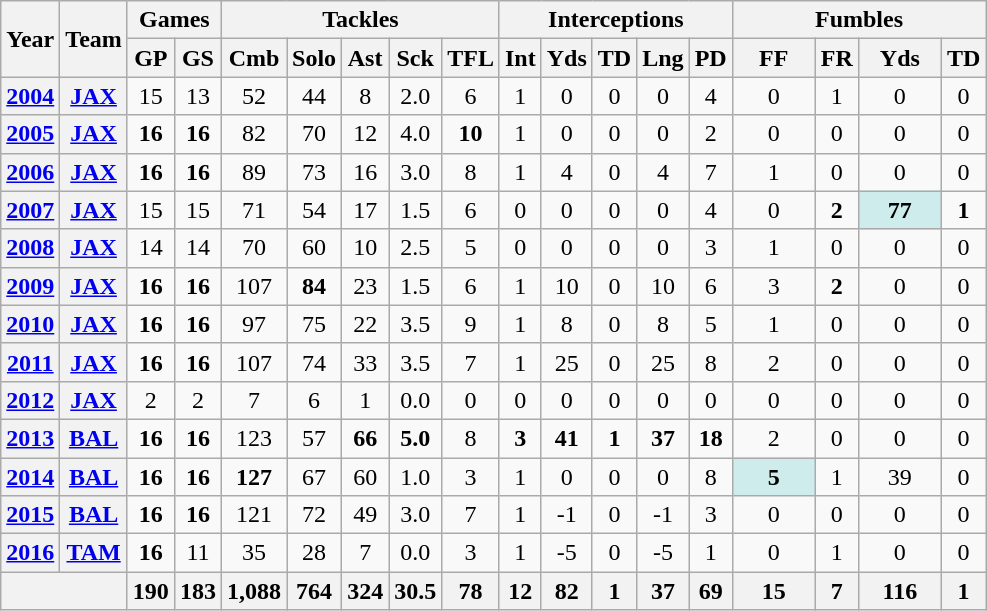<table class="wikitable" style="text-align:center">
<tr>
<th rowspan="2">Year</th>
<th rowspan="2">Team</th>
<th colspan="2">Games</th>
<th colspan="5">Tackles</th>
<th colspan="5">Interceptions</th>
<th colspan="4">Fumbles</th>
</tr>
<tr>
<th>GP</th>
<th>GS</th>
<th>Cmb</th>
<th>Solo</th>
<th>Ast</th>
<th>Sck</th>
<th>TFL</th>
<th>Int</th>
<th>Yds</th>
<th>TD</th>
<th>Lng</th>
<th>PD</th>
<th>FF</th>
<th>FR</th>
<th>Yds</th>
<th>TD</th>
</tr>
<tr>
<th><a href='#'>2004</a></th>
<th><a href='#'>JAX</a></th>
<td>15</td>
<td>13</td>
<td>52</td>
<td>44</td>
<td>8</td>
<td>2.0</td>
<td>6</td>
<td>1</td>
<td>0</td>
<td>0</td>
<td>0</td>
<td>4</td>
<td>0</td>
<td>1</td>
<td>0</td>
<td>0</td>
</tr>
<tr>
<th><a href='#'>2005</a></th>
<th><a href='#'>JAX</a></th>
<td><strong>16</strong></td>
<td><strong>16</strong></td>
<td>82</td>
<td>70</td>
<td>12</td>
<td>4.0</td>
<td><strong>10</strong></td>
<td>1</td>
<td>0</td>
<td>0</td>
<td>0</td>
<td>2</td>
<td>0</td>
<td>0</td>
<td>0</td>
<td>0</td>
</tr>
<tr>
<th><a href='#'>2006</a></th>
<th><a href='#'>JAX</a></th>
<td><strong>16</strong></td>
<td><strong>16</strong></td>
<td>89</td>
<td>73</td>
<td>16</td>
<td>3.0</td>
<td>8</td>
<td>1</td>
<td>4</td>
<td>0</td>
<td>4</td>
<td>7</td>
<td>1</td>
<td>0</td>
<td>0</td>
<td>0</td>
</tr>
<tr>
<th><a href='#'>2007</a></th>
<th><a href='#'>JAX</a></th>
<td>15</td>
<td>15</td>
<td>71</td>
<td>54</td>
<td>17</td>
<td>1.5</td>
<td>6</td>
<td>0</td>
<td>0</td>
<td>0</td>
<td>0</td>
<td>4</td>
<td>0</td>
<td><strong>2</strong></td>
<td style="background:#cfecec; width:3em;"><strong>77</strong></td>
<td><strong>1</strong></td>
</tr>
<tr>
<th><a href='#'>2008</a></th>
<th><a href='#'>JAX</a></th>
<td>14</td>
<td>14</td>
<td>70</td>
<td>60</td>
<td>10</td>
<td>2.5</td>
<td>5</td>
<td>0</td>
<td>0</td>
<td>0</td>
<td>0</td>
<td>3</td>
<td>1</td>
<td>0</td>
<td>0</td>
<td>0</td>
</tr>
<tr>
<th><a href='#'>2009</a></th>
<th><a href='#'>JAX</a></th>
<td><strong>16</strong></td>
<td><strong>16</strong></td>
<td>107</td>
<td><strong>84</strong></td>
<td>23</td>
<td>1.5</td>
<td>6</td>
<td>1</td>
<td>10</td>
<td>0</td>
<td>10</td>
<td>6</td>
<td>3</td>
<td><strong>2</strong></td>
<td>0</td>
<td>0</td>
</tr>
<tr>
<th><a href='#'>2010</a></th>
<th><a href='#'>JAX</a></th>
<td><strong>16</strong></td>
<td><strong>16</strong></td>
<td>97</td>
<td>75</td>
<td>22</td>
<td>3.5</td>
<td>9</td>
<td>1</td>
<td>8</td>
<td>0</td>
<td>8</td>
<td>5</td>
<td>1</td>
<td>0</td>
<td>0</td>
<td>0</td>
</tr>
<tr>
<th><a href='#'>2011</a></th>
<th><a href='#'>JAX</a></th>
<td><strong>16</strong></td>
<td><strong>16</strong></td>
<td>107</td>
<td>74</td>
<td>33</td>
<td>3.5</td>
<td>7</td>
<td>1</td>
<td>25</td>
<td>0</td>
<td>25</td>
<td>8</td>
<td>2</td>
<td>0</td>
<td>0</td>
<td>0</td>
</tr>
<tr>
<th><a href='#'>2012</a></th>
<th><a href='#'>JAX</a></th>
<td>2</td>
<td>2</td>
<td>7</td>
<td>6</td>
<td>1</td>
<td>0.0</td>
<td>0</td>
<td>0</td>
<td>0</td>
<td>0</td>
<td>0</td>
<td>0</td>
<td>0</td>
<td>0</td>
<td>0</td>
<td>0</td>
</tr>
<tr>
<th><a href='#'>2013</a></th>
<th><a href='#'>BAL</a></th>
<td><strong>16</strong></td>
<td><strong>16</strong></td>
<td>123</td>
<td>57</td>
<td><strong>66</strong></td>
<td><strong>5.0</strong></td>
<td>8</td>
<td><strong>3</strong></td>
<td><strong>41</strong></td>
<td><strong>1</strong></td>
<td><strong>37</strong></td>
<td><strong>18</strong></td>
<td>2</td>
<td>0</td>
<td>0</td>
<td>0</td>
</tr>
<tr>
<th><a href='#'>2014</a></th>
<th><a href='#'>BAL</a></th>
<td><strong>16</strong></td>
<td><strong>16</strong></td>
<td><strong>127</strong></td>
<td>67</td>
<td>60</td>
<td>1.0</td>
<td>3</td>
<td>1</td>
<td>0</td>
<td>0</td>
<td>0</td>
<td>8</td>
<td style="background:#cfecec; width:3em;"><strong>5</strong></td>
<td>1</td>
<td>39</td>
<td>0</td>
</tr>
<tr>
<th><a href='#'>2015</a></th>
<th><a href='#'>BAL</a></th>
<td><strong>16</strong></td>
<td><strong>16</strong></td>
<td>121</td>
<td>72</td>
<td>49</td>
<td>3.0</td>
<td>7</td>
<td>1</td>
<td>-1</td>
<td>0</td>
<td>-1</td>
<td>3</td>
<td>0</td>
<td>0</td>
<td>0</td>
<td>0</td>
</tr>
<tr>
<th><a href='#'>2016</a></th>
<th><a href='#'>TAM</a></th>
<td><strong>16</strong></td>
<td>11</td>
<td>35</td>
<td>28</td>
<td>7</td>
<td>0.0</td>
<td>3</td>
<td>1</td>
<td>-5</td>
<td>0</td>
<td>-5</td>
<td>1</td>
<td>0</td>
<td>1</td>
<td>0</td>
<td>0</td>
</tr>
<tr>
<th colspan="2"></th>
<th>190</th>
<th>183</th>
<th>1,088</th>
<th>764</th>
<th>324</th>
<th>30.5</th>
<th>78</th>
<th>12</th>
<th>82</th>
<th>1</th>
<th>37</th>
<th>69</th>
<th>15</th>
<th>7</th>
<th>116</th>
<th>1</th>
</tr>
</table>
